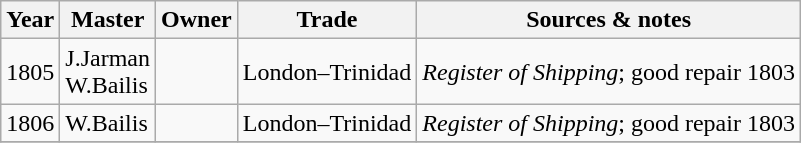<table class=" wikitable">
<tr>
<th>Year</th>
<th>Master</th>
<th>Owner</th>
<th>Trade</th>
<th>Sources & notes</th>
</tr>
<tr>
<td>1805</td>
<td>J.Jarman<br>W.Bailis</td>
<td></td>
<td>London–Trinidad</td>
<td><em>Register of Shipping</em>; good repair 1803</td>
</tr>
<tr>
<td>1806</td>
<td>W.Bailis</td>
<td></td>
<td>London–Trinidad</td>
<td><em>Register of Shipping</em>; good repair 1803</td>
</tr>
<tr>
</tr>
</table>
